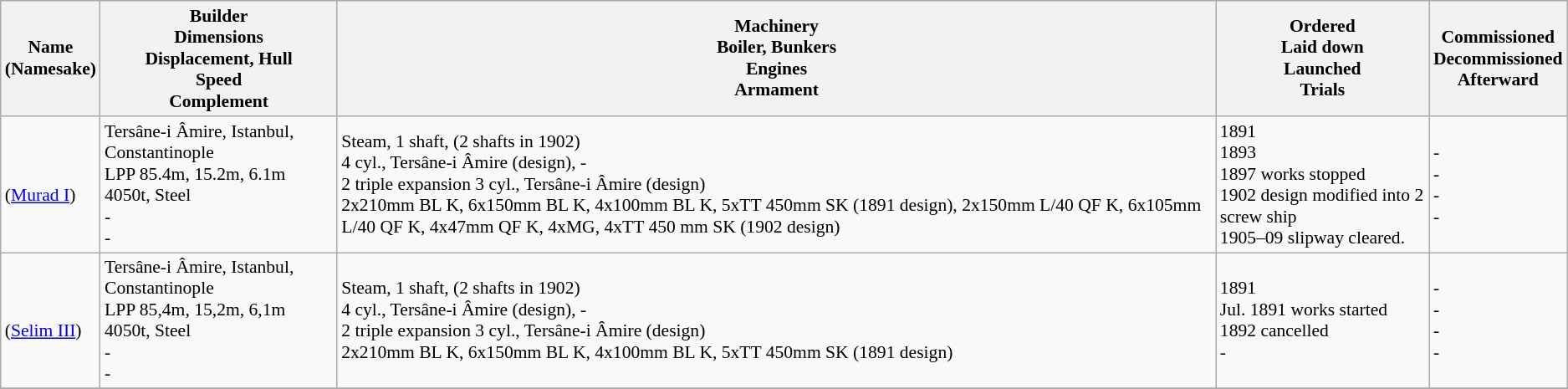<table class="wikitable" style="font-size:90%;">
<tr bgcolor="#e6e9ff">
<th>Name<br>(Namesake)</th>
<th>Builder<br>Dimensions<br>Displacement, Hull<br>Speed<br>Complement</th>
<th>Machinery<br>Boiler, Bunkers<br>Engines<br>Armament</th>
<th>Ordered<br>Laid down<br>Launched<br>Trials</th>
<th>Commissioned<br>Decommissioned<br>Afterward</th>
</tr>
<tr ---->
<td><br>(<a href='#'>Murad I</a>)</td>
<td> Tersâne-i Âmire, Istanbul, Constantinople<br>LPP 85.4m, 15.2m, 6.1m<br>4050t, Steel<br>-<br>-</td>
<td>Steam, 1 shaft, (2 shafts in 1902)<br>4 cyl., Tersâne-i Âmire (design), -<br>2 triple expansion 3 cyl., Tersâne-i Âmire (design)<br>2x210mm BL K, 6x150mm BL K, 4x100mm BL K, 5xTT 450mm SK (1891 design), 2x150mm L/40 QF K, 6x105mm L/40 QF K, 4x47mm QF K, 4xMG, 4xTT 450 mm SK (1902 design)</td>
<td>1891<br>1893<br>1897 works stopped<br>1902 design modified into 2 screw ship<br>1905–09 slipway cleared.</td>
<td>-<br>-<br>-<br>-</td>
</tr>
<tr ---->
<td><br>(<a href='#'>Selim III</a>)</td>
<td> Tersâne-i Âmire, Istanbul, Constantinople<br>LPP 85,4m, 15,2m, 6,1m<br>4050t, Steel<br>-<br>-</td>
<td>Steam, 1 shaft, (2 shafts in 1902)<br>4 cyl., Tersâne-i Âmire (design), -<br>2 triple expansion 3 cyl., Tersâne-i Âmire (design)<br>2x210mm BL K, 6x150mm BL K, 4x100mm BL K, 5xTT 450mm SK (1891 design)</td>
<td>1891<br>Jul. 1891 works started<br>1892 cancelled<br>-</td>
<td>-<br>-<br>-<br>-</td>
</tr>
<tr ---->
</tr>
</table>
